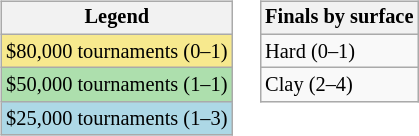<table>
<tr valign=top>
<td><br><table class="wikitable" style="font-size:85%;">
<tr>
<th>Legend</th>
</tr>
<tr style="background:#f7e98e;">
<td>$80,000 tournaments (0–1)</td>
</tr>
<tr style="background:#addfad;">
<td>$50,000 tournaments (1–1)</td>
</tr>
<tr style="background:lightblue;">
<td>$25,000 tournaments (1–3)</td>
</tr>
</table>
</td>
<td><br><table class="wikitable" style="font-size:85%;">
<tr>
<th>Finals by surface</th>
</tr>
<tr>
<td>Hard (0–1)</td>
</tr>
<tr>
<td>Clay (2–4)</td>
</tr>
</table>
</td>
</tr>
</table>
